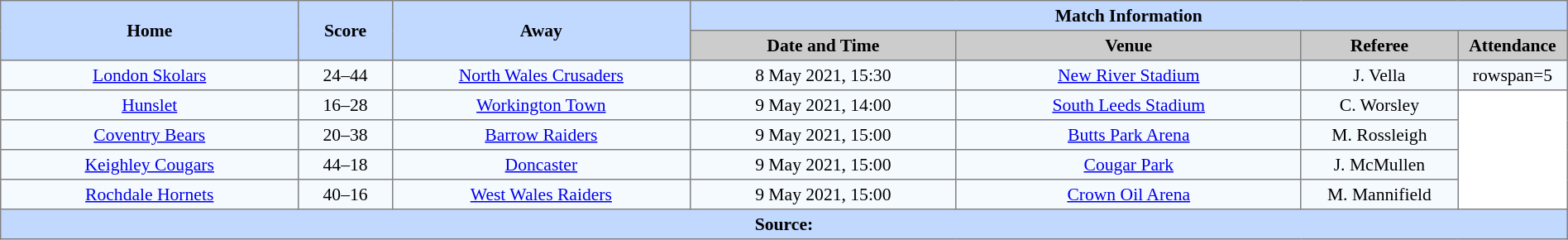<table border=1 style="border-collapse:collapse; font-size:90%; text-align:center;" cellpadding=3 cellspacing=0 width=100%>
<tr style="background:#C1D8ff;">
<th scope="col" rowspan=2 width=19%>Home</th>
<th scope="col" rowspan=2 width=6%>Score</th>
<th scope="col" rowspan=2 width=19%>Away</th>
<th colspan=4>Match Information</th>
</tr>
<tr style="background:#CCCCCC;">
<th scope="col" width=17%>Date and Time</th>
<th scope="col" width=22%>Venue</th>
<th scope="col" width=10%>Referee</th>
<th scope="col" width=7%>Attendance</th>
</tr>
<tr style="background:#F5FAFF;">
<td> <a href='#'>London Skolars</a></td>
<td>24–44</td>
<td> <a href='#'>North Wales Crusaders</a></td>
<td>8 May 2021, 15:30</td>
<td><a href='#'>New River Stadium</a></td>
<td>J. Vella</td>
<td>rowspan=5 </td>
</tr>
<tr style="background:#F5FAFF;">
<td> <a href='#'>Hunslet</a></td>
<td>16–28</td>
<td> <a href='#'>Workington Town</a></td>
<td>9 May 2021, 14:00</td>
<td><a href='#'>South Leeds Stadium</a></td>
<td>C. Worsley</td>
</tr>
<tr style="background:#F5FAFF;">
<td> <a href='#'>Coventry Bears</a></td>
<td>20–38</td>
<td> <a href='#'>Barrow Raiders</a></td>
<td>9 May 2021, 15:00</td>
<td><a href='#'>Butts Park Arena</a></td>
<td>M. Rossleigh</td>
</tr>
<tr style="background:#F5FAFF;">
<td> <a href='#'>Keighley Cougars</a></td>
<td>44–18</td>
<td> <a href='#'>Doncaster</a></td>
<td>9 May 2021, 15:00</td>
<td><a href='#'>Cougar Park</a></td>
<td>J. McMullen</td>
</tr>
<tr style="background:#F5FAFF;">
<td> <a href='#'>Rochdale Hornets</a></td>
<td>40–16</td>
<td> <a href='#'>West Wales Raiders</a></td>
<td>9 May 2021, 15:00</td>
<td><a href='#'>Crown Oil Arena</a></td>
<td>M. Mannifield</td>
</tr>
<tr style="background:#c1d8ff;">
<th colspan=7>Source:</th>
</tr>
</table>
